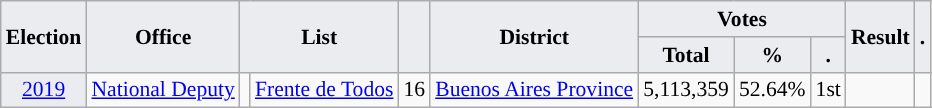<table class="wikitable" style="font-size:90%; text-align:center;">
<tr>
<th style="background-color:#EAECF0;" rowspan=2>Election</th>
<th style="background-color:#EAECF0;" rowspan=2>Office</th>
<th style="background-color:#EAECF0;" colspan=2 rowspan=2>List</th>
<th style="background-color:#EAECF0;" rowspan=2></th>
<th style="background-color:#EAECF0;" rowspan=2>District</th>
<th style="background-color:#EAECF0;" colspan=3>Votes</th>
<th style="background-color:#EAECF0;" rowspan=2>Result</th>
<th style="background-color:#EAECF0;" rowspan=2>.</th>
</tr>
<tr>
<th style="background-color:#EAECF0;">Total</th>
<th style="background-color:#EAECF0;">%</th>
<th style="background-color:#EAECF0;">.</th>
</tr>
<tr>
<td style="background-color:#EAECF0;"><a href='#'>2019</a></td>
<td><a href='#'>National Deputy</a></td>
<td style="background-color:"></td>
<td><a href='#'>Frente de Todos</a></td>
<td>16</td>
<td><a href='#'>Buenos Aires Province</a></td>
<td>5,113,359</td>
<td>52.64%</td>
<td>1st</td>
<td></td>
<td></td>
</tr>
</table>
